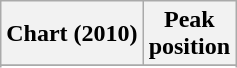<table class="wikitable sortable plainrowheaders">
<tr>
<th scope="col">Chart (2010)</th>
<th scope="col">Peak<br>position</th>
</tr>
<tr>
</tr>
<tr>
</tr>
</table>
